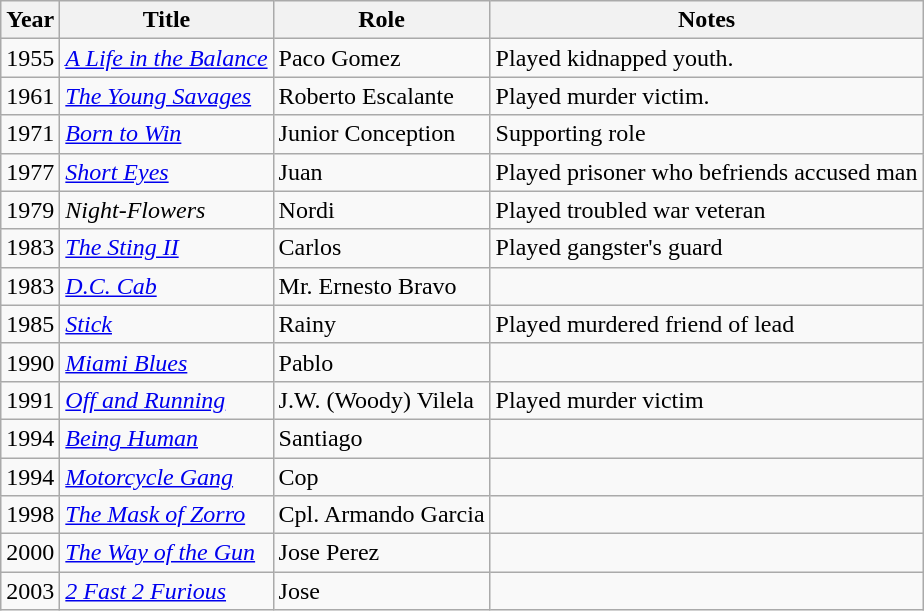<table class="wikitable">
<tr>
<th>Year</th>
<th>Title</th>
<th>Role</th>
<th>Notes</th>
</tr>
<tr>
<td>1955</td>
<td><em><a href='#'>A Life in the Balance</a></em></td>
<td>Paco Gomez</td>
<td>Played kidnapped youth.</td>
</tr>
<tr>
<td>1961</td>
<td><em><a href='#'>The Young Savages</a></em></td>
<td>Roberto Escalante</td>
<td>Played murder victim.</td>
</tr>
<tr>
<td>1971</td>
<td><em><a href='#'>Born to Win</a></em></td>
<td>Junior Conception</td>
<td>Supporting role</td>
</tr>
<tr>
<td>1977</td>
<td><em><a href='#'>Short Eyes</a></em></td>
<td>Juan</td>
<td>Played prisoner who befriends accused man</td>
</tr>
<tr>
<td>1979</td>
<td><em>Night-Flowers</em></td>
<td>Nordi</td>
<td>Played troubled war veteran</td>
</tr>
<tr>
<td>1983</td>
<td><em><a href='#'>The Sting II</a></em></td>
<td>Carlos</td>
<td>Played gangster's guard</td>
</tr>
<tr>
<td>1983</td>
<td><em><a href='#'>D.C. Cab</a></em></td>
<td>Mr. Ernesto Bravo</td>
<td></td>
</tr>
<tr>
<td>1985</td>
<td><em><a href='#'>Stick</a></em></td>
<td>Rainy</td>
<td>Played murdered friend of lead</td>
</tr>
<tr>
<td>1990</td>
<td><em><a href='#'>Miami Blues</a></em></td>
<td>Pablo</td>
<td></td>
</tr>
<tr>
<td>1991</td>
<td><em><a href='#'>Off and Running</a></em></td>
<td>J.W. (Woody) Vilela</td>
<td>Played murder victim</td>
</tr>
<tr>
<td>1994</td>
<td><em><a href='#'>Being Human</a></em></td>
<td>Santiago</td>
<td></td>
</tr>
<tr>
<td>1994</td>
<td><em><a href='#'>Motorcycle Gang</a></em></td>
<td>Cop</td>
<td></td>
</tr>
<tr>
<td>1998</td>
<td><em><a href='#'>The Mask of Zorro</a></em></td>
<td>Cpl. Armando Garcia</td>
<td></td>
</tr>
<tr>
<td>2000</td>
<td><em><a href='#'>The Way of the Gun</a></em></td>
<td>Jose Perez</td>
<td></td>
</tr>
<tr>
<td>2003</td>
<td><em><a href='#'>2 Fast 2 Furious</a></em></td>
<td>Jose</td>
<td></td>
</tr>
</table>
